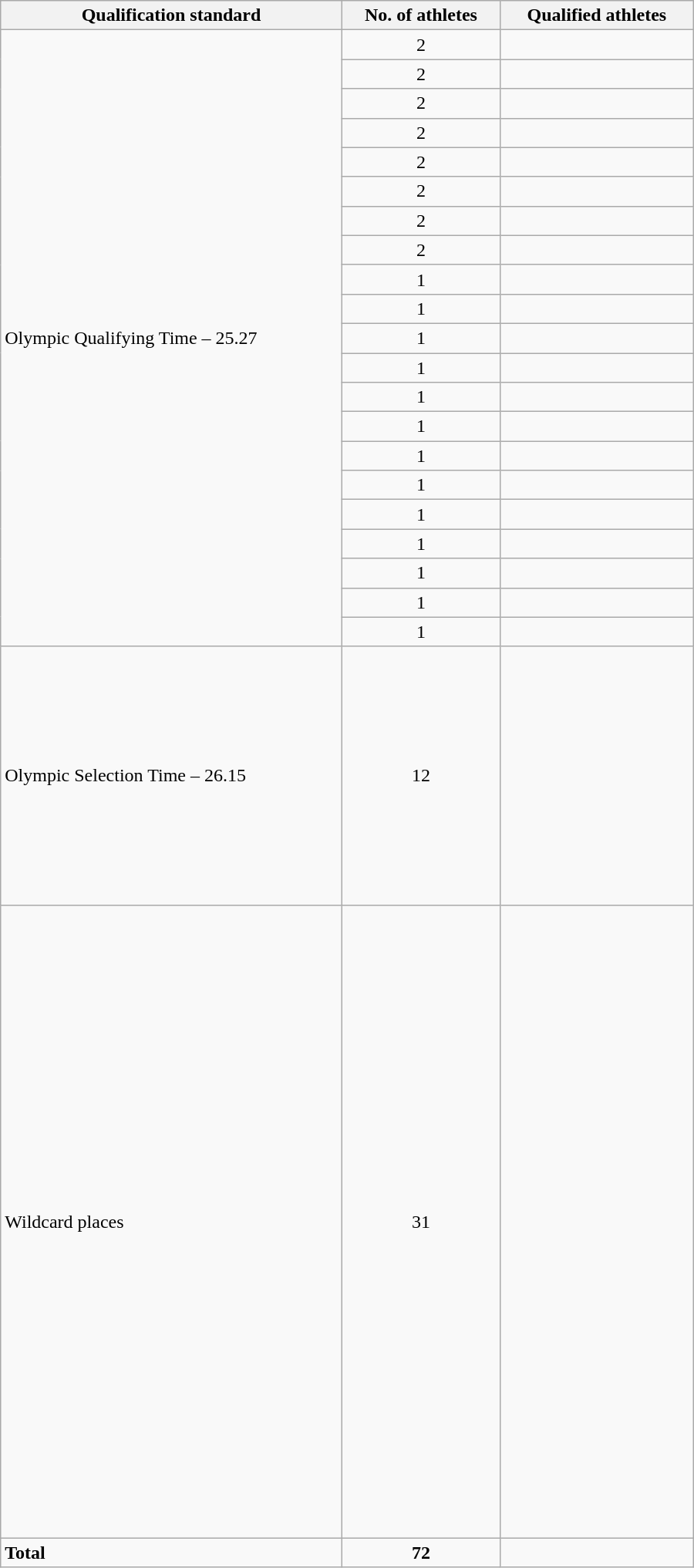<table class=wikitable style="text-align:left" width=600>
<tr>
<th>Qualification standard</th>
<th>No. of athletes</th>
<th>Qualified athletes</th>
</tr>
<tr>
<td rowspan="21">Olympic Qualifying Time – 25.27</td>
<td align=center>2</td>
<td><br></td>
</tr>
<tr>
<td align=center>2</td>
<td><br></td>
</tr>
<tr>
<td align=center>2</td>
<td><br></td>
</tr>
<tr>
<td align=center>2</td>
<td><br></td>
</tr>
<tr>
<td align=center>2</td>
<td><br></td>
</tr>
<tr>
<td align=center>2</td>
<td><br></td>
</tr>
<tr>
<td align=center>2</td>
<td><br></td>
</tr>
<tr>
<td align=center>2</td>
<td><br></td>
</tr>
<tr>
<td align=center>1</td>
<td></td>
</tr>
<tr>
<td align=center>1</td>
<td></td>
</tr>
<tr>
<td align=center>1</td>
<td></td>
</tr>
<tr>
<td align=center>1</td>
<td></td>
</tr>
<tr>
<td align=center>1</td>
<td></td>
</tr>
<tr>
<td align=center>1</td>
<td></td>
</tr>
<tr>
<td align=center>1</td>
<td></td>
</tr>
<tr ->
<td align=center>1</td>
<td></td>
</tr>
<tr>
<td align=center>1</td>
<td></td>
</tr>
<tr>
<td align=center>1</td>
<td></td>
</tr>
<tr>
<td align=center>1</td>
<td></td>
</tr>
<tr>
<td align=center>1</td>
<td></td>
</tr>
<tr>
<td align=center>1</td>
<td></td>
</tr>
<tr>
<td rowspan="1">Olympic Selection Time – 26.15</td>
<td align=center>12</td>
<td> <br>  <br> <br>  <br>  <br>  <br>   <br> <br> <br><br>  <br> <br></td>
</tr>
<tr>
<td rowspan="1">Wildcard places</td>
<td align=center>31</td>
<td><br><br><br><br><br><br><br><br><br><br><br><br><br><br><br><br><br><br><br><br><br><br><br><br><br><br><br><br><br><br></td>
</tr>
<tr>
<td><strong>Total</strong></td>
<td align=center><strong>72</strong></td>
<td></td>
</tr>
</table>
